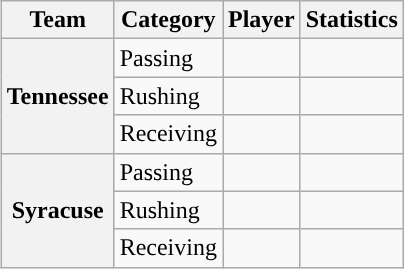<table class="wikitable" style="float:right">
<tr>
<th>Team</th>
<th>Category</th>
<th>Player</th>
<th>Statistics</th>
</tr>
<tr>
<th rowspan=3>Tennessee</th>
<td>Passing</td>
<td></td>
<td></td>
</tr>
<tr>
<td>Rushing</td>
<td></td>
<td></td>
</tr>
<tr>
<td>Receiving</td>
<td></td>
<td></td>
</tr>
<tr>
<th rowspan=3>Syracuse</th>
<td>Passing</td>
<td></td>
<td></td>
</tr>
<tr>
<td>Rushing</td>
<td></td>
<td></td>
</tr>
<tr>
<td>Receiving</td>
<td></td>
<td></td>
</tr>
</table>
